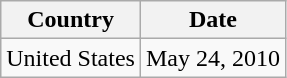<table class="wikitable">
<tr>
<th>Country</th>
<th>Date</th>
</tr>
<tr>
<td>United States</td>
<td>May 24, 2010</td>
</tr>
</table>
